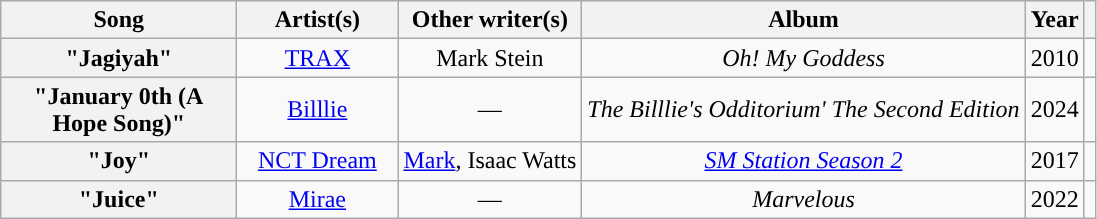<table class="wikitable sortable plainrowheaders" style="text-align:center;">
<tr>
<th scope="col" width="150">Song</th>
<th scope="col" width="100">Artist(s)</th>
<th scope="col" class="unsortable">Other writer(s)</th>
<th scope="col" data-sort-type="text">Album</th>
<th scope="col">Year</th>
<th scope="col" class="unsortable"></th>
</tr>
<tr>
<th scope="row">"Jagiyah"</th>
<td><a href='#'>TRAX</a></td>
<td>Mark Stein</td>
<td><em>Oh! My Goddess</em></td>
<td>2010</td>
<td style="text-align:center;"></td>
</tr>
<tr>
<th scope="row">"January 0th (A Hope Song)"</th>
<td><a href='#'>Billlie</a></td>
<td>—</td>
<td><em>The Billlie's Odditorium' The Second Edition</em></td>
<td>2024</td>
<td style="text-align:center;"></td>
</tr>
<tr>
<th scope="row">"Joy"</th>
<td><a href='#'>NCT Dream</a></td>
<td><a href='#'>Mark</a>, Isaac Watts</td>
<td><em><a href='#'>SM Station Season 2</a></em></td>
<td>2017</td>
<td style="text-align:center;"></td>
</tr>
<tr>
<th scope="row">"Juice"</th>
<td><a href='#'>Mirae</a></td>
<td>—</td>
<td><em>Marvelous</em></td>
<td>2022</td>
<td style="text-align:center;"></td>
</tr>
</table>
